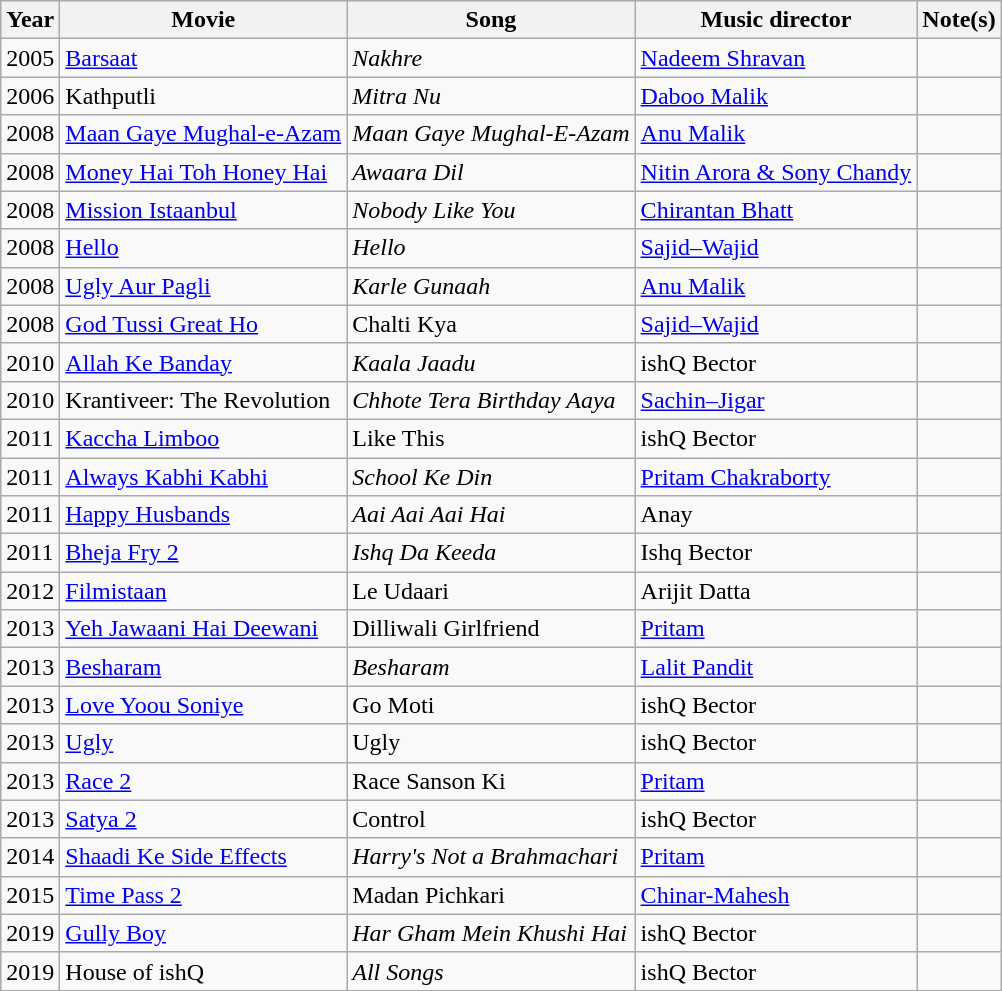<table class=wikitable>
<tr>
<th>Year</th>
<th>Movie</th>
<th>Song</th>
<th>Music director</th>
<th>Note(s)</th>
</tr>
<tr>
<td>2005</td>
<td><a href='#'>Barsaat</a></td>
<td><em>Nakhre</em></td>
<td><a href='#'>Nadeem Shravan</a></td>
<td></td>
</tr>
<tr>
<td>2006</td>
<td>Kathputli</td>
<td><em> Mitra Nu</em></td>
<td><a href='#'>Daboo Malik</a></td>
<td></td>
</tr>
<tr>
<td>2008</td>
<td><a href='#'>Maan Gaye Mughal-e-Azam</a></td>
<td><em>Maan Gaye Mughal-E-Azam</em></td>
<td><a href='#'>Anu Malik</a></td>
<td></td>
</tr>
<tr>
<td>2008</td>
<td><a href='#'>Money Hai Toh Honey Hai</a></td>
<td><em>Awaara Dil</em></td>
<td><a href='#'>Nitin Arora & Sony Chandy</a></td>
<td></td>
</tr>
<tr>
<td>2008</td>
<td><a href='#'>Mission Istaanbul</a></td>
<td><em>Nobody Like You</em></td>
<td><a href='#'>Chirantan Bhatt</a></td>
<td></td>
</tr>
<tr>
<td>2008</td>
<td><a href='#'>Hello</a></td>
<td><em>Hello</em></td>
<td><a href='#'>Sajid–Wajid</a></td>
<td></td>
</tr>
<tr>
<td>2008</td>
<td><a href='#'>Ugly Aur Pagli</a></td>
<td><em>Karle Gunaah</em></td>
<td><a href='#'>Anu Malik</a></td>
<td></td>
</tr>
<tr>
<td>2008</td>
<td><a href='#'>God Tussi Great Ho</a></td>
<td>Chalti Kya</td>
<td><a href='#'>Sajid–Wajid</a></td>
<td></td>
</tr>
<tr>
<td>2010</td>
<td><a href='#'>Allah Ke Banday</a></td>
<td><em>Kaala Jaadu</em></td>
<td>ishQ Bector</td>
<td></td>
</tr>
<tr>
<td>2010</td>
<td>Krantiveer: The Revolution</td>
<td><em>Chhote Tera Birthday Aaya</em></td>
<td><a href='#'>Sachin–Jigar</a></td>
<td></td>
</tr>
<tr>
<td>2011</td>
<td><a href='#'>Kaccha Limboo</a></td>
<td>Like This</td>
<td>ishQ Bector</td>
<td></td>
</tr>
<tr>
<td>2011</td>
<td><a href='#'>Always Kabhi Kabhi</a></td>
<td><em>School Ke Din</em></td>
<td><a href='#'>Pritam Chakraborty</a></td>
<td></td>
</tr>
<tr>
<td>2011</td>
<td><a href='#'>Happy Husbands</a></td>
<td><em>Aai Aai Aai Hai</em></td>
<td>Anay</td>
<td></td>
</tr>
<tr>
<td>2011</td>
<td><a href='#'>Bheja Fry 2</a></td>
<td><em>Ishq Da Keeda</em></td>
<td>Ishq Bector</td>
<td></td>
</tr>
<tr>
<td>2012</td>
<td><a href='#'>Filmistaan</a></td>
<td>Le Udaari</td>
<td>Arijit Datta</td>
<td></td>
</tr>
<tr>
<td>2013</td>
<td><a href='#'>Yeh Jawaani Hai Deewani</a></td>
<td>Dilliwali Girlfriend</td>
<td><a href='#'>Pritam</a></td>
<td></td>
</tr>
<tr>
<td>2013</td>
<td><a href='#'>Besharam</a></td>
<td><em>Besharam</em></td>
<td><a href='#'>Lalit Pandit</a></td>
<td></td>
</tr>
<tr>
<td>2013</td>
<td><a href='#'>Love Yoou Soniye</a></td>
<td>Go Moti</td>
<td>ishQ Bector</td>
<td></td>
</tr>
<tr>
<td>2013</td>
<td><a href='#'>Ugly</a></td>
<td>Ugly</td>
<td>ishQ Bector</td>
<td></td>
</tr>
<tr>
<td>2013</td>
<td><a href='#'>Race 2</a></td>
<td>Race Sanson Ki</td>
<td><a href='#'>Pritam</a></td>
<td></td>
</tr>
<tr>
<td>2013</td>
<td><a href='#'>Satya 2</a></td>
<td>Control</td>
<td>ishQ Bector</td>
<td></td>
</tr>
<tr>
<td>2014</td>
<td><a href='#'>Shaadi Ke Side Effects</a></td>
<td><em>Harry's Not a Brahmachari</em></td>
<td><a href='#'>Pritam</a></td>
<td></td>
</tr>
<tr>
<td>2015</td>
<td><a href='#'>Time Pass 2</a></td>
<td>Madan Pichkari</td>
<td><a href='#'>Chinar-Mahesh</a></td>
<td></td>
</tr>
<tr>
<td>2019</td>
<td><a href='#'>Gully Boy</a></td>
<td><em>Har Gham Mein Khushi Hai</em></td>
<td>ishQ Bector</td>
<td></td>
</tr>
<tr>
<td>2019</td>
<td>House of ishQ</td>
<td><em>All Songs</em></td>
<td>ishQ Bector</td>
<td></td>
</tr>
</table>
